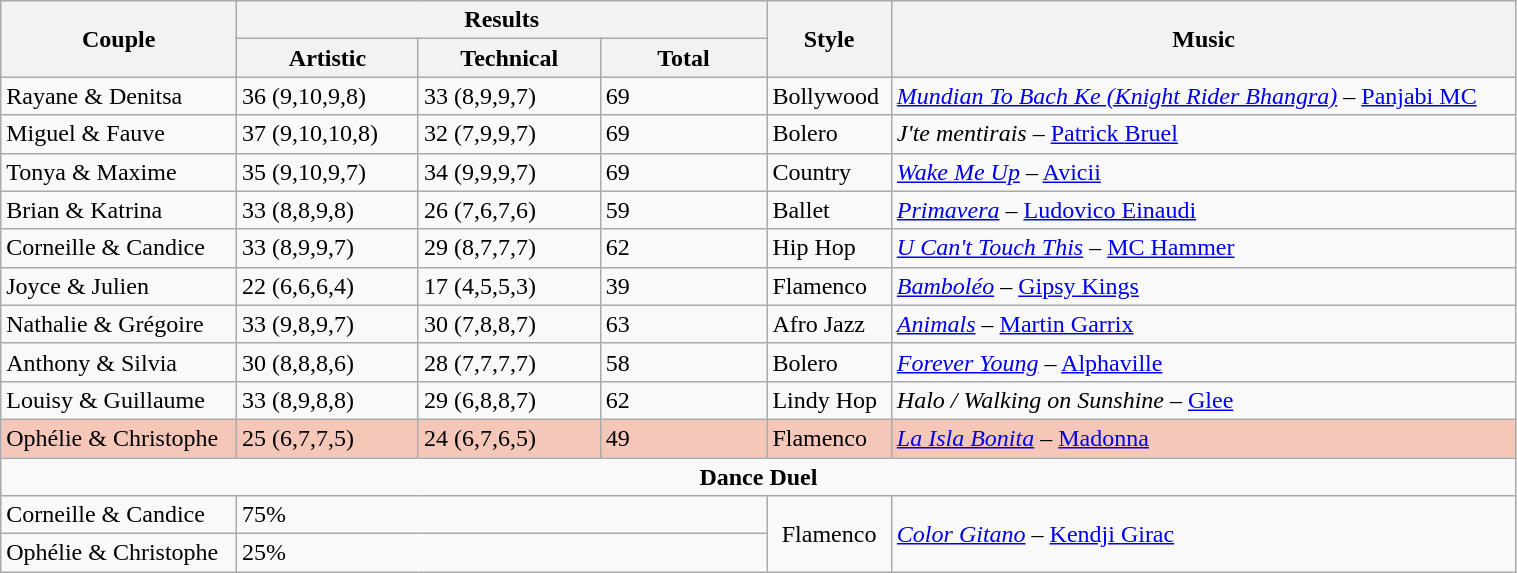<table class="wikitable" style="width:80%;">
<tr>
<th rowspan="2">Couple</th>
<th colspan=3>Results</th>
<th rowspan="2">Style</th>
<th rowspan="2">Music</th>
</tr>
<tr>
<th style="width:12%;">Artistic</th>
<th style="width:12%;">Technical</th>
<th style="width:11%;">Total</th>
</tr>
<tr>
<td>Rayane & Denitsa</td>
<td>36 (9,10,9,8)</td>
<td>33 (8,9,9,7)</td>
<td>69</td>
<td>Bollywood</td>
<td><em><a href='#'>Mundian To Bach Ke (Knight Rider Bhangra)</a></em> – <a href='#'>Panjabi MC</a></td>
</tr>
<tr>
<td>Miguel & Fauve</td>
<td>37 (9,10,10,8)</td>
<td>32 (7,9,9,7)</td>
<td>69</td>
<td>Bolero</td>
<td><em>J'te mentirais</em> – <a href='#'>Patrick Bruel</a></td>
</tr>
<tr>
<td>Tonya & Maxime</td>
<td>35 (9,10,9,7)</td>
<td>34 (9,9,9,7)</td>
<td>69</td>
<td>Country</td>
<td><em><a href='#'>Wake Me Up</a></em> – <a href='#'>Avicii</a></td>
</tr>
<tr>
<td>Brian & Katrina</td>
<td>33 (8,8,9,8)</td>
<td>26 (7,6,7,6)</td>
<td>59</td>
<td>Ballet</td>
<td><em><a href='#'>Primavera</a></em> – <a href='#'>Ludovico Einaudi</a></td>
</tr>
<tr>
<td>Corneille & Candice</td>
<td>33 (8,9,9,7)</td>
<td>29 (8,7,7,7)</td>
<td>62</td>
<td>Hip Hop</td>
<td><em><a href='#'>U Can't Touch This</a></em> – <a href='#'>MC Hammer</a></td>
</tr>
<tr>
<td>Joyce & Julien</td>
<td>22 (6,6,6,4)</td>
<td>17 (4,5,5,3)</td>
<td>39</td>
<td>Flamenco</td>
<td><em><a href='#'>Bamboléo</a></em> – <a href='#'>Gipsy Kings</a></td>
</tr>
<tr>
<td>Nathalie & Grégoire</td>
<td>33 (9,8,9,7)</td>
<td>30 (7,8,8,7)</td>
<td>63</td>
<td>Afro Jazz</td>
<td><em><a href='#'>Animals</a></em> – <a href='#'>Martin Garrix</a></td>
</tr>
<tr>
<td>Anthony & Silvia</td>
<td>30 (8,8,8,6)</td>
<td>28 (7,7,7,7)</td>
<td>58</td>
<td>Bolero</td>
<td><em><a href='#'>Forever Young</a></em> – <a href='#'>Alphaville</a></td>
</tr>
<tr>
<td>Louisy & Guillaume</td>
<td>33 (8,9,8,8)</td>
<td>29 (6,8,8,7)</td>
<td>62</td>
<td>Lindy Hop</td>
<td><em>Halo / Walking on Sunshine</em> – <a href='#'>Glee</a></td>
</tr>
<tr style="background:#f4c7b8;">
<td>Ophélie & Christophe</td>
<td>25 (6,7,7,5)</td>
<td>24 (6,7,6,5)</td>
<td>49</td>
<td>Flamenco</td>
<td><em><a href='#'>La Isla Bonita</a></em> – <a href='#'>Madonna</a></td>
</tr>
<tr>
<td colspan=6 style="text-align:center;"><strong>Dance Duel</strong></td>
</tr>
<tr>
<td>Corneille & Candice</td>
<td colspan=3>75%</td>
<td rowspan=2 style="text-align:center;">Flamenco</td>
<td rowspan=2><em><a href='#'>Color Gitano</a></em> – <a href='#'>Kendji Girac</a></td>
</tr>
<tr>
<td>Ophélie & Christophe</td>
<td colspan=3>25%</td>
</tr>
</table>
